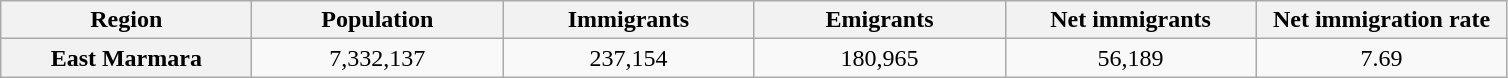<table class="wikitable">
<tr>
<th style="width:120pt;">Region</th>
<th style="width:120pt;">Population</th>
<th style="width:120pt;">Immigrants</th>
<th style="width:120pt;">Emigrants</th>
<th style="width:120pt;">Net immigrants</th>
<th style="width:120pt;">Net immigration rate</th>
</tr>
<tr>
<th style="width:120pt;">East Marmara</th>
<td style="text-align:center;">7,332,137</td>
<td style="text-align:center;">237,154</td>
<td style="text-align:center;">180,965</td>
<td style="text-align:center;">56,189</td>
<td style="text-align:center;">7.69</td>
</tr>
</table>
